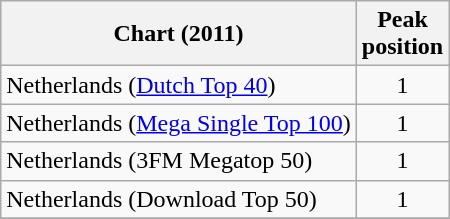<table class="wikitable sortable">
<tr>
<th>Chart (2011)</th>
<th>Peak<br>position</th>
</tr>
<tr>
<td>Netherlands (<a href='#'>Dutch Top 40</a>)</td>
<td align="center">1</td>
</tr>
<tr>
<td>Netherlands (<a href='#'>Mega Single Top 100</a>)</td>
<td align="center">1</td>
</tr>
<tr>
<td>Netherlands (3FM Megatop 50)</td>
<td align="center">1</td>
</tr>
<tr>
<td>Netherlands (Download Top 50)</td>
<td align="center">1</td>
</tr>
<tr>
</tr>
</table>
